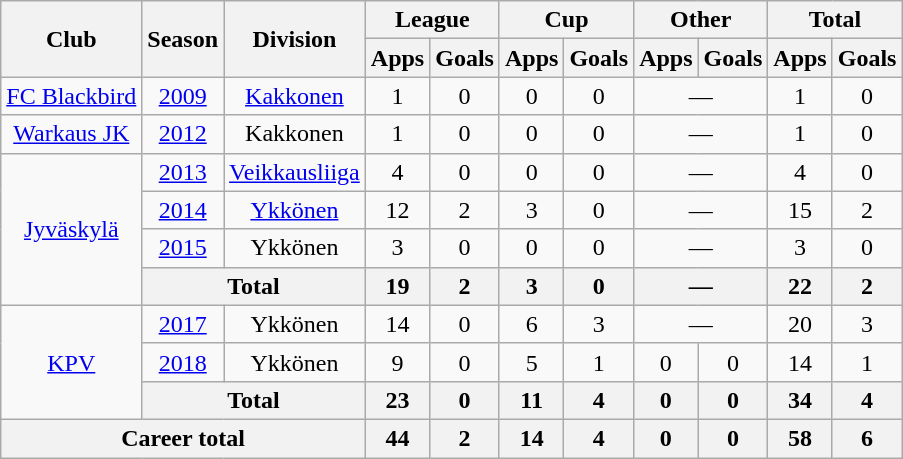<table class="wikitable" style="text-align:center;">
<tr>
<th rowspan="2">Club</th>
<th rowspan="2">Season</th>
<th rowspan="2">Division</th>
<th colspan="2">League</th>
<th colspan="2">Cup</th>
<th colspan="2">Other</th>
<th colspan="2">Total</th>
</tr>
<tr>
<th>Apps</th>
<th>Goals</th>
<th>Apps</th>
<th>Goals</th>
<th>Apps</th>
<th>Goals</th>
<th>Apps</th>
<th>Goals</th>
</tr>
<tr>
<td rowspan="1"><a href='#'>FC Blackbird</a></td>
<td><a href='#'>2009</a></td>
<td><a href='#'>Kakkonen</a></td>
<td>1</td>
<td>0</td>
<td>0</td>
<td>0</td>
<td colspan=2>—</td>
<td>1</td>
<td>0</td>
</tr>
<tr>
<td rowspan="1"><a href='#'>Warkaus JK</a></td>
<td><a href='#'>2012</a></td>
<td>Kakkonen</td>
<td>1</td>
<td>0</td>
<td>0</td>
<td>0</td>
<td colspan=2>—</td>
<td>1</td>
<td>0</td>
</tr>
<tr>
<td rowspan="4"><a href='#'>Jyväskylä</a></td>
<td><a href='#'>2013</a></td>
<td rowspan="1"><a href='#'>Veikkausliiga</a></td>
<td>4</td>
<td>0</td>
<td>0</td>
<td>0</td>
<td colspan=2>—</td>
<td>4</td>
<td>0</td>
</tr>
<tr>
<td><a href='#'>2014</a></td>
<td><a href='#'>Ykkönen</a></td>
<td>12</td>
<td>2</td>
<td>3</td>
<td>0</td>
<td colspan=2>—</td>
<td>15</td>
<td>2</td>
</tr>
<tr>
<td><a href='#'>2015</a></td>
<td>Ykkönen</td>
<td>3</td>
<td>0</td>
<td>0</td>
<td>0</td>
<td colspan=2>—</td>
<td>3</td>
<td>0</td>
</tr>
<tr>
<th colspan="2">Total</th>
<th>19</th>
<th>2</th>
<th>3</th>
<th>0</th>
<th colspan=2>—</th>
<th>22</th>
<th>2</th>
</tr>
<tr>
<td rowspan="3"><a href='#'>KPV</a></td>
<td><a href='#'>2017</a></td>
<td>Ykkönen</td>
<td>14</td>
<td>0</td>
<td>6</td>
<td>3</td>
<td colspan=2>—</td>
<td>20</td>
<td>3</td>
</tr>
<tr>
<td><a href='#'>2018</a></td>
<td>Ykkönen</td>
<td>9</td>
<td>0</td>
<td>5</td>
<td>1</td>
<td>0</td>
<td>0</td>
<td>14</td>
<td>1</td>
</tr>
<tr>
<th colspan="2">Total</th>
<th>23</th>
<th>0</th>
<th>11</th>
<th>4</th>
<th>0</th>
<th>0</th>
<th>34</th>
<th>4</th>
</tr>
<tr>
<th colspan="3">Career total</th>
<th>44</th>
<th>2</th>
<th>14</th>
<th>4</th>
<th>0</th>
<th>0</th>
<th>58</th>
<th>6</th>
</tr>
</table>
